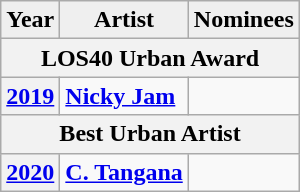<table class="wikitable sortable">
<tr>
<th style="background:#efefef;">Year</th>
<th style="background:#efefef;">Artist</th>
<th style="background:#efefef;" class="unsortable">Nominees</th>
</tr>
<tr>
<th colspan=3>LOS40 Urban Award</th>
</tr>
<tr>
<th scope="row"><a href='#'>2019</a></th>
<td><strong><a href='#'>Nicky Jam</a></strong></td>
<td></td>
</tr>
<tr>
<th colspan=3>Best Urban Artist</th>
</tr>
<tr>
<th scope="row"><a href='#'>2020</a></th>
<td><strong><a href='#'>C. Tangana</a></strong></td>
<td></td>
</tr>
</table>
